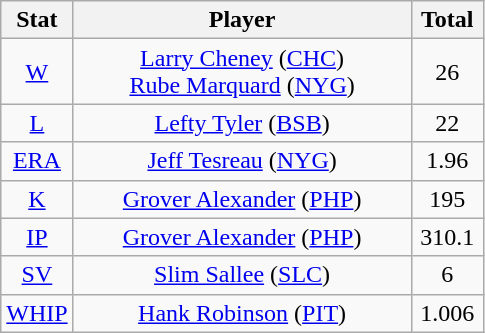<table class="wikitable" style="text-align:center;">
<tr>
<th style="width:15%;">Stat</th>
<th>Player</th>
<th style="width:15%;">Total</th>
</tr>
<tr>
<td><a href='#'>W</a></td>
<td><a href='#'>Larry Cheney</a> (<a href='#'>CHC</a>)<br><a href='#'>Rube Marquard</a> (<a href='#'>NYG</a>)</td>
<td>26</td>
</tr>
<tr>
<td><a href='#'>L</a></td>
<td><a href='#'>Lefty Tyler</a> (<a href='#'>BSB</a>)</td>
<td>22</td>
</tr>
<tr>
<td><a href='#'>ERA</a></td>
<td><a href='#'>Jeff Tesreau</a> (<a href='#'>NYG</a>)</td>
<td>1.96</td>
</tr>
<tr>
<td><a href='#'>K</a></td>
<td><a href='#'>Grover Alexander</a> (<a href='#'>PHP</a>)</td>
<td>195</td>
</tr>
<tr>
<td><a href='#'>IP</a></td>
<td><a href='#'>Grover Alexander</a> (<a href='#'>PHP</a>)</td>
<td>310.1</td>
</tr>
<tr>
<td><a href='#'>SV</a></td>
<td><a href='#'>Slim Sallee</a> (<a href='#'>SLC</a>)</td>
<td>6</td>
</tr>
<tr>
<td><a href='#'>WHIP</a></td>
<td><a href='#'>Hank Robinson</a> (<a href='#'>PIT</a>)</td>
<td>1.006</td>
</tr>
</table>
